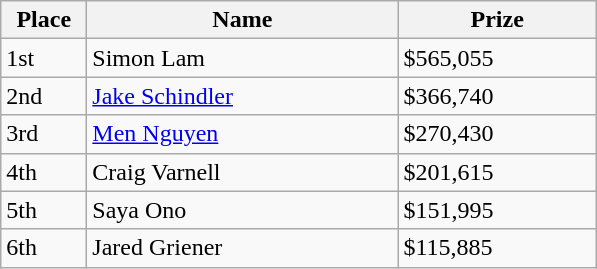<table class="wikitable">
<tr>
<th style="width:50px;">Place</th>
<th style="width:200px;">Name</th>
<th style="width:125px;">Prize</th>
</tr>
<tr>
<td>1st</td>
<td> Simon Lam</td>
<td>$565,055</td>
</tr>
<tr>
<td>2nd</td>
<td> <a href='#'>Jake Schindler</a></td>
<td>$366,740</td>
</tr>
<tr>
<td>3rd</td>
<td> <a href='#'>Men Nguyen</a></td>
<td>$270,430</td>
</tr>
<tr>
<td>4th</td>
<td> Craig Varnell</td>
<td>$201,615</td>
</tr>
<tr>
<td>5th</td>
<td>  Saya Ono</td>
<td>$151,995</td>
</tr>
<tr>
<td>6th</td>
<td> Jared Griener</td>
<td>$115,885</td>
</tr>
</table>
